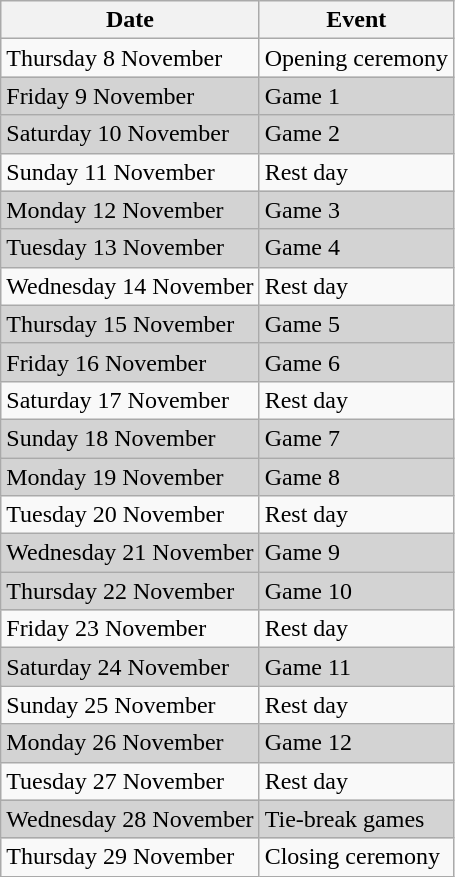<table class="wikitable" border="1">
<tr>
<th>Date</th>
<th>Event</th>
</tr>
<tr>
<td>Thursday 8 November</td>
<td>Opening ceremony</td>
</tr>
<tr style="background:lightgray">
<td>Friday 9 November</td>
<td>Game 1</td>
</tr>
<tr style="background:lightgray">
<td>Saturday 10 November</td>
<td>Game 2</td>
</tr>
<tr>
<td>Sunday 11 November</td>
<td>Rest day</td>
</tr>
<tr style="background:lightgray">
<td>Monday 12 November</td>
<td>Game 3</td>
</tr>
<tr style="background:lightgray">
<td>Tuesday 13 November</td>
<td>Game 4</td>
</tr>
<tr>
<td>Wednesday 14 November</td>
<td>Rest day</td>
</tr>
<tr style="background:lightgray">
<td>Thursday 15 November</td>
<td>Game 5</td>
</tr>
<tr style="background:lightgray">
<td>Friday 16 November</td>
<td>Game 6</td>
</tr>
<tr>
<td>Saturday 17 November</td>
<td>Rest day</td>
</tr>
<tr style="background:lightgray">
<td>Sunday 18 November</td>
<td>Game 7</td>
</tr>
<tr style="background:lightgray">
<td>Monday 19 November</td>
<td>Game 8</td>
</tr>
<tr>
<td>Tuesday 20 November</td>
<td>Rest day</td>
</tr>
<tr style="background:lightgray">
<td>Wednesday 21 November</td>
<td>Game 9</td>
</tr>
<tr style="background:lightgray">
<td>Thursday 22 November</td>
<td>Game 10</td>
</tr>
<tr>
<td>Friday 23 November</td>
<td>Rest day</td>
</tr>
<tr style="background:lightgray">
<td>Saturday 24 November</td>
<td>Game 11</td>
</tr>
<tr>
<td>Sunday 25 November</td>
<td>Rest day</td>
</tr>
<tr style="background:lightgray">
<td>Monday 26 November</td>
<td>Game 12</td>
</tr>
<tr>
<td>Tuesday 27 November</td>
<td>Rest day</td>
</tr>
<tr style="background:lightgray">
<td>Wednesday 28 November</td>
<td>Tie-break games</td>
</tr>
<tr>
<td>Thursday 29 November</td>
<td>Closing ceremony</td>
</tr>
</table>
